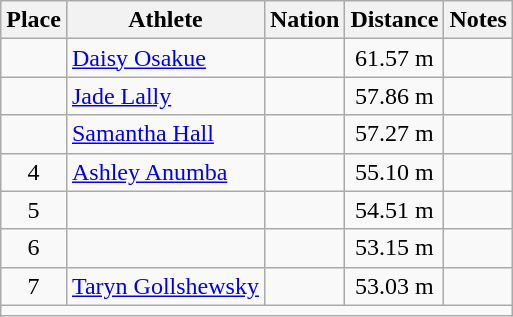<table class="wikitable mw-datatable sortable" style="text-align:center;">
<tr>
<th scope="col">Place</th>
<th scope="col">Athlete</th>
<th scope="col">Nation</th>
<th scope="col">Distance</th>
<th scope="col">Notes</th>
</tr>
<tr>
<td></td>
<td align="left"><a href='#'>Daisy Osakue</a></td>
<td align="left"></td>
<td>61.57 m</td>
<td></td>
</tr>
<tr>
<td></td>
<td align="left"><a href='#'>Jade Lally</a></td>
<td align="left"></td>
<td>57.86 m</td>
<td></td>
</tr>
<tr>
<td></td>
<td align="left"><a href='#'>Samantha Hall</a></td>
<td align="left"></td>
<td>57.27 m</td>
<td></td>
</tr>
<tr>
<td>4</td>
<td align="left"><a href='#'>Ashley Anumba</a></td>
<td align="left"></td>
<td>55.10 m</td>
<td></td>
</tr>
<tr>
<td>5</td>
<td align="left"></td>
<td align="left"></td>
<td>54.51 m</td>
<td></td>
</tr>
<tr>
<td>6</td>
<td align="left"></td>
<td align="left"></td>
<td>53.15 m</td>
<td></td>
</tr>
<tr>
<td>7</td>
<td align="left"><a href='#'>Taryn Gollshewsky</a></td>
<td align="left"></td>
<td>53.03 m</td>
<td></td>
</tr>
<tr class="sortbottom">
<td colspan="5"></td>
</tr>
</table>
